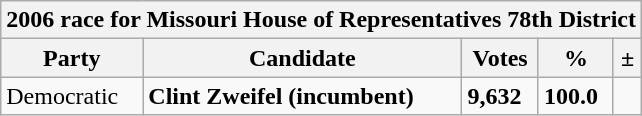<table class="wikitable">
<tr>
<th colspan="5">2006 race for Missouri House of Representatives 78th District</th>
</tr>
<tr>
<th>Party</th>
<th>Candidate</th>
<th>Votes</th>
<th>%</th>
<th>±</th>
</tr>
<tr>
<td>Democratic</td>
<td><strong>Clint Zweifel (incumbent)</strong></td>
<td><strong>9,632</strong></td>
<td><strong>100.0</strong></td>
<td></td>
</tr>
</table>
